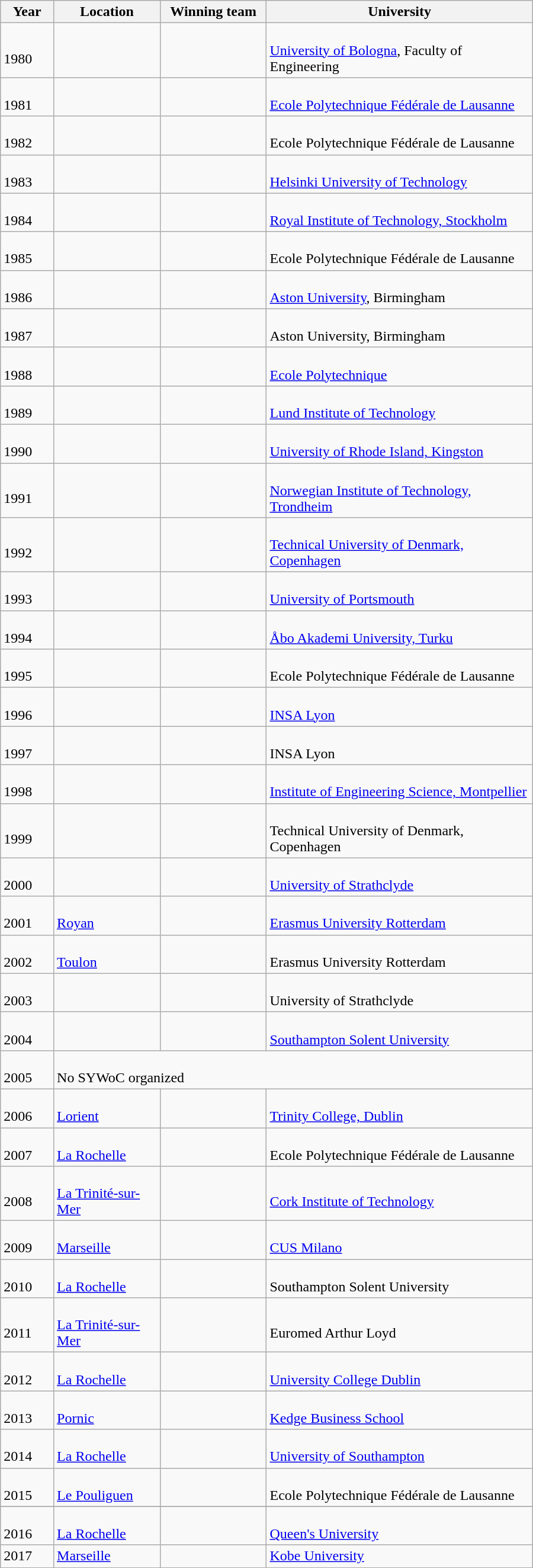<table class="wikitable sortable" width="600pt" align="center">
<tr>
<th scope="col">Year</th>
<th scope="col">Location</th>
<th scope="col">Winning team</th>
<th scope="col">University</th>
</tr>
<tr>
<td width="10%"><br>1980</td>
<td width="20%"></td>
<td width="20%"><br></td>
<td width="50%"><br><a href='#'>University of Bologna</a>, Faculty of Engineering</td>
</tr>
<tr>
<td width="10%"><br>1981</td>
<td width="20%"></td>
<td width="20%"><br></td>
<td width="50%"><br><a href='#'>Ecole Polytechnique Fédérale de Lausanne</a></td>
</tr>
<tr>
<td width="10%"><br>1982</td>
<td width="20%"></td>
<td width="20%"><br></td>
<td width="50%"><br>Ecole Polytechnique Fédérale de Lausanne</td>
</tr>
<tr>
<td width="10%"><br>1983</td>
<td width="20%"></td>
<td width="20%"><br></td>
<td width="50%"><br><a href='#'>Helsinki University of Technology</a></td>
</tr>
<tr>
<td width="10%"><br>1984</td>
<td width="20%"></td>
<td width="20%"><br></td>
<td width="50%"><br><a href='#'>Royal Institute of Technology, Stockholm</a></td>
</tr>
<tr>
<td width="10%"><br>1985</td>
<td width="20%"></td>
<td width="20%"><br></td>
<td width="50%"><br>Ecole Polytechnique Fédérale de Lausanne</td>
</tr>
<tr>
<td width="10%"><br>1986</td>
<td width="20%"></td>
<td width="20%"><br></td>
<td width="50%"><br><a href='#'>Aston University</a>, Birmingham</td>
</tr>
<tr>
<td width="10%"><br>1987</td>
<td width="20%"></td>
<td width="20%"><br></td>
<td width="50%"><br>Aston University, Birmingham</td>
</tr>
<tr>
<td width="10%"><br>1988</td>
<td width="20%"></td>
<td width="20%"><br></td>
<td width="50%"><br><a href='#'>Ecole Polytechnique</a></td>
</tr>
<tr>
<td width="10%"><br>1989</td>
<td width="20%"></td>
<td width="20%"><br></td>
<td width="50%"><br><a href='#'>Lund Institute of Technology</a></td>
</tr>
<tr>
<td width="10%"><br>1990</td>
<td width="20%"></td>
<td width="20%"><br></td>
<td width="50%"><br><a href='#'>University of Rhode Island, Kingston</a></td>
</tr>
<tr>
<td width="10%"><br>1991</td>
<td width="20%"></td>
<td width="20%"><br></td>
<td width="50%"><br><a href='#'>Norwegian Institute of Technology, Trondheim</a></td>
</tr>
<tr>
<td width="10%"><br>1992</td>
<td width="20%"></td>
<td width="20%"><br></td>
<td width="50%"><br><a href='#'>Technical University of Denmark, Copenhagen</a></td>
</tr>
<tr>
<td width="10%"><br>1993</td>
<td width="20%"></td>
<td width="20%"><br></td>
<td width="50%"><br><a href='#'>University of Portsmouth</a></td>
</tr>
<tr>
<td width="10%"><br>1994</td>
<td width="20%"></td>
<td width="20%"><br></td>
<td width="50%"><br><a href='#'>Åbo Akademi University, Turku</a></td>
</tr>
<tr>
<td width="10%"><br>1995</td>
<td width="20%"></td>
<td width="20%"><br></td>
<td width="50%"><br>Ecole Polytechnique Fédérale de Lausanne</td>
</tr>
<tr>
<td width="10%"><br>1996</td>
<td width="20%"></td>
<td width="20%"><br></td>
<td width="50%"><br><a href='#'>INSA Lyon</a></td>
</tr>
<tr>
<td width="10%"><br>1997</td>
<td width="20%"></td>
<td width="20%"><br></td>
<td width="50%"><br>INSA Lyon</td>
</tr>
<tr>
<td width="10%"><br>1998</td>
<td width="20%"></td>
<td width="20%"><br></td>
<td width="50%"><br><a href='#'>Institute of Engineering Science, Montpellier</a></td>
</tr>
<tr>
<td width="10%"><br>1999</td>
<td width="20%"></td>
<td width="20%"><br></td>
<td width="50%"><br>Technical University of Denmark, Copenhagen</td>
</tr>
<tr>
<td width="10%"><br>2000</td>
<td width="20%"></td>
<td width="20%"><br></td>
<td width="50%"><br><a href='#'>University of Strathclyde</a></td>
</tr>
<tr>
<td width="10%"><br>2001</td>
<td width="20%"><br><a href='#'>Royan</a></td>
<td width="20%"><br></td>
<td width="50%"><br><a href='#'>Erasmus University Rotterdam</a></td>
</tr>
<tr>
<td width="10%"><br>2002</td>
<td width="20%"><br><a href='#'>Toulon</a></td>
<td width="20%"><br></td>
<td width="50%"><br>Erasmus University Rotterdam</td>
</tr>
<tr>
<td width="10%"><br>2003</td>
<td width="20%"></td>
<td width="20%"><br></td>
<td width="50%"><br>University of Strathclyde</td>
</tr>
<tr>
<td width="10%"><br>2004</td>
<td width="20%"></td>
<td width="20%"><br></td>
<td width="50%"><br><a href='#'>Southampton Solent University</a></td>
</tr>
<tr>
<td width="10%"><br>2005</td>
<td width="80%" colspan="3"><br>No SYWoC organized</td>
</tr>
<tr>
<td width="10%"><br>2006</td>
<td width="20%"><br><a href='#'>Lorient</a></td>
<td width="20%"><br></td>
<td width="50%"><br><a href='#'>Trinity College, Dublin</a></td>
</tr>
<tr>
<td width="10%"><br>2007</td>
<td width="20%"><br><a href='#'>La Rochelle</a></td>
<td width="20%"><br></td>
<td width="50%"><br>Ecole Polytechnique Fédérale de Lausanne</td>
</tr>
<tr>
<td width="10%"><br>2008</td>
<td width="20%"><br><a href='#'>La Trinité-sur-Mer</a></td>
<td width="20%"><br></td>
<td width="50%"><br><a href='#'>Cork Institute of Technology</a></td>
</tr>
<tr>
<td width="10%"><br>2009</td>
<td width="20%"><br><a href='#'>Marseille</a></td>
<td width="20%"><br></td>
<td width="50%"><br><a href='#'>CUS Milano</a></td>
</tr>
<tr>
<td width="10%"><br>2010</td>
<td width="20%"><br><a href='#'>La Rochelle</a></td>
<td width="20%"><br></td>
<td width="50%"><br>Southampton Solent University</td>
</tr>
<tr>
<td width="10%"><br>2011</td>
<td width="20%"><br><a href='#'>La Trinité-sur-Mer</a></td>
<td width="20%"><br></td>
<td width="50%"><br>Euromed Arthur Loyd</td>
</tr>
<tr>
<td width="10%"><br>2012</td>
<td width="20%"><br><a href='#'>La Rochelle</a></td>
<td width="20%"><br></td>
<td width="50%"><br><a href='#'>University College Dublin</a></td>
</tr>
<tr>
<td width="10%"><br>2013</td>
<td width="20%"><br><a href='#'>Pornic</a></td>
<td width="20%"><br></td>
<td width="50%"><br><a href='#'>Kedge Business School</a></td>
</tr>
<tr>
<td width="10%"><br>2014</td>
<td width="20%"><br><a href='#'>La Rochelle</a></td>
<td width="20%"><br></td>
<td width="50%"><br><a href='#'>University of Southampton</a></td>
</tr>
<tr>
<td width="10%"><br>2015</td>
<td width="20%"><br><a href='#'>Le Pouliguen</a></td>
<td width="20%"><br></td>
<td width="50%"><br>Ecole Polytechnique Fédérale de Lausanne</td>
</tr>
<tr>
</tr>
<tr>
<td width="10%"><br>2016</td>
<td width="20%"><br><a href='#'>La Rochelle</a></td>
<td width="20%"><br></td>
<td width="50%"><br><a href='#'>Queen's University</a></td>
</tr>
<tr>
<td>2017</td>
<td><a href='#'>Marseille</a></td>
<td></td>
<td><a href='#'>Kobe University</a></td>
</tr>
<tr>
</tr>
</table>
